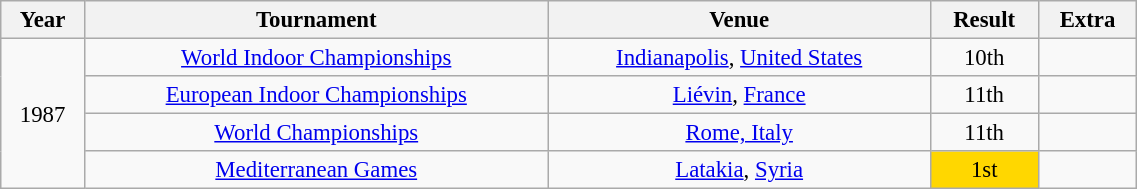<table class="wikitable" style=" text-align:center; font-size:95%;" width="60%">
<tr>
<th>Year</th>
<th>Tournament</th>
<th>Venue</th>
<th>Result</th>
<th>Extra</th>
</tr>
<tr>
<td rowspan=4>1987</td>
<td><a href='#'>World Indoor Championships</a></td>
<td><a href='#'>Indianapolis</a>, <a href='#'>United States</a></td>
<td>10th</td>
<td></td>
</tr>
<tr>
<td><a href='#'>European Indoor Championships</a></td>
<td><a href='#'>Liévin</a>, <a href='#'>France</a></td>
<td>11th</td>
<td></td>
</tr>
<tr>
<td><a href='#'>World Championships</a></td>
<td><a href='#'>Rome, Italy</a></td>
<td>11th</td>
<td></td>
</tr>
<tr>
<td><a href='#'>Mediterranean Games</a></td>
<td><a href='#'>Latakia</a>, <a href='#'>Syria</a></td>
<td bgcolor=gold>1st</td>
<td></td>
</tr>
</table>
